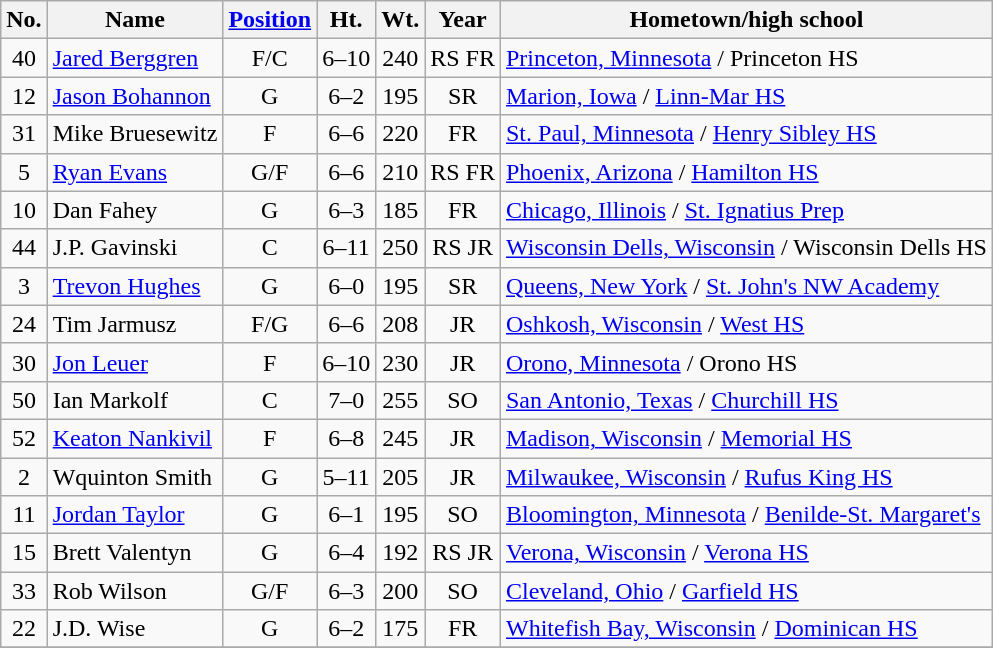<table class="wikitable" style="text-align:center">
<tr>
<th>No.</th>
<th>Name</th>
<th><a href='#'>Position</a></th>
<th>Ht.</th>
<th>Wt.</th>
<th>Year</th>
<th>Hometown/high school</th>
</tr>
<tr>
<td>40</td>
<td style="text-align:left"><a href='#'>Jared Berggren</a></td>
<td>F/C</td>
<td>6–10</td>
<td>240</td>
<td>RS FR</td>
<td style="text-align:left"><a href='#'>Princeton, Minnesota</a> / Princeton HS</td>
</tr>
<tr>
<td>12</td>
<td style="text-align:left"><a href='#'>Jason Bohannon</a></td>
<td>G</td>
<td>6–2</td>
<td>195</td>
<td>SR</td>
<td style="text-align:left"><a href='#'>Marion, Iowa</a> / <a href='#'>Linn-Mar HS</a></td>
</tr>
<tr>
<td>31</td>
<td style="text-align:left">Mike Bruesewitz</td>
<td>F</td>
<td>6–6</td>
<td>220</td>
<td>FR</td>
<td style="text-align:left"><a href='#'>St. Paul, Minnesota</a> / <a href='#'>Henry Sibley HS</a></td>
</tr>
<tr>
<td>5</td>
<td style="text-align:left"><a href='#'>Ryan Evans</a></td>
<td>G/F</td>
<td>6–6</td>
<td>210</td>
<td>RS FR</td>
<td style="text-align:left"><a href='#'>Phoenix, Arizona</a> / <a href='#'>Hamilton HS</a></td>
</tr>
<tr>
<td>10</td>
<td style="text-align:left">Dan Fahey</td>
<td>G</td>
<td>6–3</td>
<td>185</td>
<td>FR</td>
<td style="text-align:left"><a href='#'>Chicago, Illinois</a> / <a href='#'>St. Ignatius Prep</a></td>
</tr>
<tr>
<td>44</td>
<td style="text-align:left">J.P. Gavinski</td>
<td>C</td>
<td>6–11</td>
<td>250</td>
<td>RS JR</td>
<td style="text-align:left"><a href='#'>Wisconsin Dells, Wisconsin</a> / Wisconsin Dells HS</td>
</tr>
<tr>
<td>3</td>
<td style="text-align:left"><a href='#'>Trevon Hughes</a></td>
<td>G</td>
<td>6–0</td>
<td>195</td>
<td>SR</td>
<td style="text-align:left"><a href='#'>Queens, New York</a> / <a href='#'>St. John's NW Academy</a></td>
</tr>
<tr>
<td>24</td>
<td style="text-align:left">Tim Jarmusz</td>
<td>F/G</td>
<td>6–6</td>
<td>208</td>
<td>JR</td>
<td style="text-align:left"><a href='#'>Oshkosh, Wisconsin</a> / <a href='#'>West HS</a></td>
</tr>
<tr>
<td>30</td>
<td style="text-align:left"><a href='#'>Jon Leuer</a></td>
<td>F</td>
<td>6–10</td>
<td>230</td>
<td>JR</td>
<td style="text-align:left"><a href='#'>Orono, Minnesota</a> / Orono HS</td>
</tr>
<tr>
<td>50</td>
<td style="text-align:left">Ian Markolf</td>
<td>C</td>
<td>7–0</td>
<td>255</td>
<td>SO</td>
<td style="text-align:left"><a href='#'>San Antonio, Texas</a> / <a href='#'>Churchill HS</a></td>
</tr>
<tr>
<td>52</td>
<td style="text-align:left"><a href='#'>Keaton Nankivil</a></td>
<td>F</td>
<td>6–8</td>
<td>245</td>
<td>JR</td>
<td style="text-align:left"><a href='#'>Madison, Wisconsin</a> / <a href='#'>Memorial HS</a></td>
</tr>
<tr>
<td>2</td>
<td style="text-align:left">Wquinton Smith</td>
<td>G</td>
<td>5–11</td>
<td>205</td>
<td>JR</td>
<td style="text-align:left"><a href='#'>Milwaukee, Wisconsin</a> / <a href='#'>Rufus King HS</a></td>
</tr>
<tr>
<td>11</td>
<td style="text-align:left"><a href='#'>Jordan Taylor</a></td>
<td>G</td>
<td>6–1</td>
<td>195</td>
<td>SO</td>
<td style="text-align:left"><a href='#'>Bloomington, Minnesota</a> / <a href='#'>Benilde-St. Margaret's</a></td>
</tr>
<tr>
<td>15</td>
<td style="text-align:left">Brett Valentyn</td>
<td>G</td>
<td>6–4</td>
<td>192</td>
<td>RS JR</td>
<td style="text-align:left"><a href='#'>Verona, Wisconsin</a> / <a href='#'>Verona HS</a></td>
</tr>
<tr>
<td>33</td>
<td style="text-align:left">Rob Wilson</td>
<td>G/F</td>
<td>6–3</td>
<td>200</td>
<td>SO</td>
<td style="text-align:left"><a href='#'>Cleveland, Ohio</a> / <a href='#'>Garfield HS</a></td>
</tr>
<tr>
<td>22</td>
<td style="text-align:left">J.D. Wise</td>
<td>G</td>
<td>6–2</td>
<td>175</td>
<td>FR</td>
<td style="text-align:left"><a href='#'>Whitefish Bay, Wisconsin</a> / <a href='#'>Dominican HS</a></td>
</tr>
<tr>
</tr>
</table>
